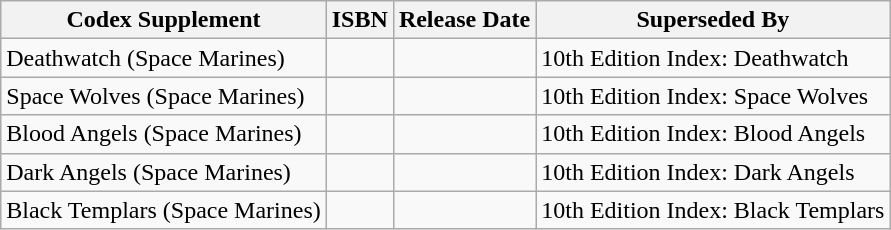<table class="wikitable sortable">
<tr>
<th>Codex Supplement</th>
<th>ISBN</th>
<th>Release Date</th>
<th>Superseded By</th>
</tr>
<tr>
<td>Deathwatch (Space Marines)</td>
<td></td>
<td></td>
<td>10th Edition Index: Deathwatch</td>
</tr>
<tr>
<td>Space Wolves (Space Marines)</td>
<td></td>
<td></td>
<td>10th Edition Index: Space Wolves</td>
</tr>
<tr>
<td>Blood Angels (Space Marines)</td>
<td></td>
<td></td>
<td>10th Edition Index: Blood Angels</td>
</tr>
<tr>
<td>Dark Angels (Space Marines)</td>
<td></td>
<td></td>
<td>10th Edition Index: Dark Angels</td>
</tr>
<tr>
<td>Black Templars (Space Marines)</td>
<td></td>
<td></td>
<td>10th Edition Index: Black Templars</td>
</tr>
</table>
